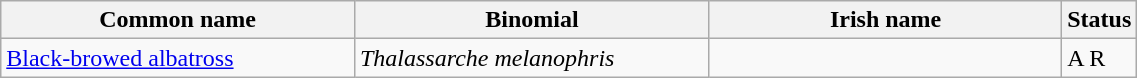<table width=60% class="wikitable">
<tr>
<th width=32%>Common name</th>
<th width=32%>Binomial</th>
<th width=32%>Irish name</th>
<th width=4%>Status</th>
</tr>
<tr>
<td><a href='#'>Black-browed albatross</a></td>
<td><em>Thalassarche melanophris</em></td>
<td></td>
<td>A R</td>
</tr>
</table>
